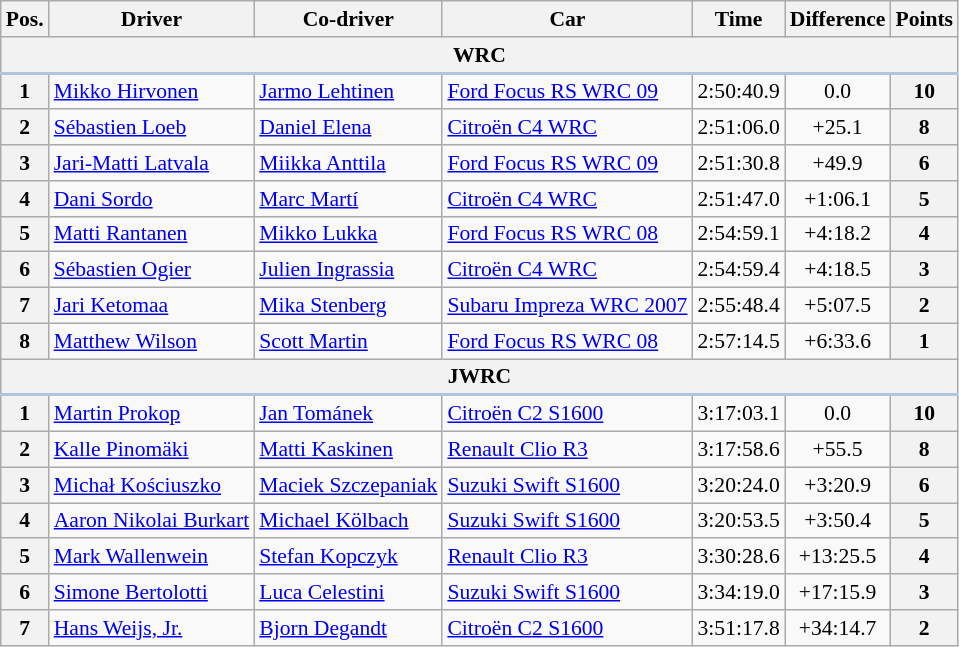<table class="wikitable" style="text-align: center; font-size: 90%; max-width: 950px;">
<tr>
<th>Pos.</th>
<th>Driver</th>
<th>Co-driver</th>
<th>Car</th>
<th>Time</th>
<th>Difference</th>
<th>Points</th>
</tr>
<tr>
<th colspan="7" style="border-bottom: 2px solid LightSteelBlue;">WRC</th>
</tr>
<tr>
<th>1</th>
<td align="left"> <a href='#'>Mikko Hirvonen</a></td>
<td align="left"> <a href='#'>Jarmo Lehtinen</a></td>
<td align="left"><a href='#'>Ford Focus RS WRC 09</a></td>
<td>2:50:40.9</td>
<td>0.0</td>
<th>10</th>
</tr>
<tr>
<th>2</th>
<td align="left"> <a href='#'>Sébastien Loeb</a></td>
<td align="left"> <a href='#'>Daniel Elena</a></td>
<td align="left"><a href='#'>Citroën C4 WRC</a></td>
<td>2:51:06.0</td>
<td>+25.1</td>
<th>8</th>
</tr>
<tr>
<th>3</th>
<td align="left"> <a href='#'>Jari-Matti Latvala</a></td>
<td align="left"> <a href='#'>Miikka Anttila</a></td>
<td align="left"><a href='#'>Ford Focus RS WRC 09</a></td>
<td>2:51:30.8</td>
<td>+49.9</td>
<th>6</th>
</tr>
<tr>
<th>4</th>
<td align="left"> <a href='#'>Dani Sordo</a></td>
<td align="left"> <a href='#'>Marc Martí</a></td>
<td align="left"><a href='#'>Citroën C4 WRC</a></td>
<td>2:51:47.0</td>
<td>+1:06.1</td>
<th>5</th>
</tr>
<tr>
<th>5</th>
<td align="left"> <a href='#'>Matti Rantanen</a></td>
<td align="left"> <a href='#'>Mikko Lukka</a></td>
<td align="left"><a href='#'>Ford Focus RS WRC 08</a></td>
<td>2:54:59.1</td>
<td>+4:18.2</td>
<th>4</th>
</tr>
<tr>
<th>6</th>
<td align="left"> <a href='#'>Sébastien Ogier</a></td>
<td align="left"> <a href='#'>Julien Ingrassia</a></td>
<td align="left"><a href='#'>Citroën C4 WRC</a></td>
<td>2:54:59.4</td>
<td>+4:18.5</td>
<th>3</th>
</tr>
<tr>
<th>7</th>
<td align="left"> <a href='#'>Jari Ketomaa</a></td>
<td align="left"> <a href='#'>Mika Stenberg</a></td>
<td align="left"><a href='#'>Subaru Impreza WRC 2007</a></td>
<td>2:55:48.4</td>
<td>+5:07.5</td>
<th>2</th>
</tr>
<tr>
<th>8</th>
<td align="left"> <a href='#'>Matthew Wilson</a></td>
<td align="left"> <a href='#'>Scott Martin</a></td>
<td align="left"><a href='#'>Ford Focus RS WRC 08</a></td>
<td>2:57:14.5</td>
<td>+6:33.6</td>
<th>1</th>
</tr>
<tr>
<th colspan="7" style="border-bottom: 2px solid LightSteelBlue;">JWRC</th>
</tr>
<tr>
<th>1</th>
<td align="left"> <a href='#'>Martin Prokop</a></td>
<td align="left"> <a href='#'>Jan Tománek</a></td>
<td align="left"><a href='#'>Citroën C2 S1600</a></td>
<td>3:17:03.1</td>
<td>0.0</td>
<th>10</th>
</tr>
<tr>
<th>2</th>
<td align="left"> <a href='#'>Kalle Pinomäki</a></td>
<td align="left"> <a href='#'>Matti Kaskinen</a></td>
<td align="left"><a href='#'>Renault Clio R3</a></td>
<td>3:17:58.6</td>
<td>+55.5</td>
<th>8</th>
</tr>
<tr>
<th>3</th>
<td align="left"> <a href='#'>Michał Kościuszko</a></td>
<td align="left"> <a href='#'>Maciek Szczepaniak</a></td>
<td align="left"><a href='#'>Suzuki Swift S1600</a></td>
<td>3:20:24.0</td>
<td>+3:20.9</td>
<th>6</th>
</tr>
<tr>
<th>4</th>
<td align="left"> <a href='#'>Aaron Nikolai Burkart</a></td>
<td align="left"> <a href='#'>Michael Kölbach</a></td>
<td align="left"><a href='#'>Suzuki Swift S1600</a></td>
<td>3:20:53.5</td>
<td>+3:50.4</td>
<th>5</th>
</tr>
<tr>
<th>5</th>
<td align="left"> <a href='#'>Mark Wallenwein</a></td>
<td align="left"> <a href='#'>Stefan Kopczyk</a></td>
<td align="left"><a href='#'>Renault Clio R3</a></td>
<td>3:30:28.6</td>
<td>+13:25.5</td>
<th>4</th>
</tr>
<tr>
<th>6</th>
<td align="left"> <a href='#'>Simone Bertolotti</a></td>
<td align="left"> <a href='#'>Luca Celestini</a></td>
<td align="left"><a href='#'>Suzuki Swift S1600</a></td>
<td>3:34:19.0</td>
<td>+17:15.9</td>
<th>3</th>
</tr>
<tr>
<th>7</th>
<td align="left"> <a href='#'>Hans Weijs, Jr.</a></td>
<td align="left"> <a href='#'>Bjorn Degandt</a></td>
<td align="left"><a href='#'>Citroën C2 S1600</a></td>
<td>3:51:17.8</td>
<td>+34:14.7</td>
<th>2</th>
</tr>
</table>
